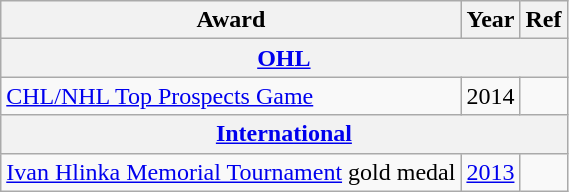<table class="wikitable">
<tr>
<th>Award</th>
<th>Year</th>
<th>Ref</th>
</tr>
<tr>
<th colspan="3"><a href='#'>OHL</a></th>
</tr>
<tr>
<td><a href='#'>CHL/NHL Top Prospects Game</a></td>
<td>2014</td>
<td></td>
</tr>
<tr>
<th colspan="3"><a href='#'>International</a></th>
</tr>
<tr>
<td><a href='#'>Ivan Hlinka Memorial Tournament</a> gold medal</td>
<td><a href='#'>2013</a></td>
<td></td>
</tr>
</table>
